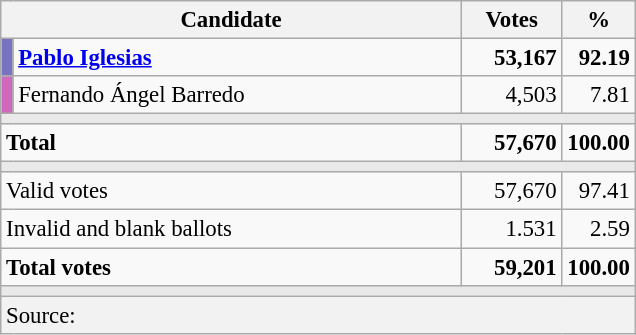<table class="wikitable" style="text-align:right; font-size:95%;">
<tr>
<th colspan="2" width="300">Candidate</th>
<th width="60">Votes</th>
<th width="40">%</th>
</tr>
<tr>
<td width="1" bgcolor="#7873C0"></td>
<td align="left"><strong><a href='#'>Pablo Iglesias</a></strong></td>
<td><strong>53,167</strong></td>
<td><strong>92.19</strong></td>
</tr>
<tr>
<td bgcolor="#CE69BE"></td>
<td align="left">Fernando Ángel Barredo</td>
<td>4,503</td>
<td>7.81</td>
</tr>
<tr>
<td colspan="4" bgcolor="#E9E9E9"></td>
</tr>
<tr style="font-weight:bold;">
<td colspan="2" align="left">Total</td>
<td>57,670</td>
<td>100.00</td>
</tr>
<tr>
<td colspan="4" bgcolor="#E9E9E9"></td>
</tr>
<tr>
<td colspan="2" align="left">Valid votes</td>
<td>57,670</td>
<td>97.41</td>
</tr>
<tr>
<td colspan="2" align="left">Invalid and blank ballots</td>
<td>1.531</td>
<td>2.59</td>
</tr>
<tr style="font-weight:bold;">
<td colspan="2" align="left">Total votes</td>
<td>59,201</td>
<td>100.00</td>
</tr>
<tr>
<td colspan="4" bgcolor="#E9E9E9"></td>
</tr>
<tr style="background-color:#F2F2F2">
<td colspan="4" align="left">Source:  </td>
</tr>
</table>
